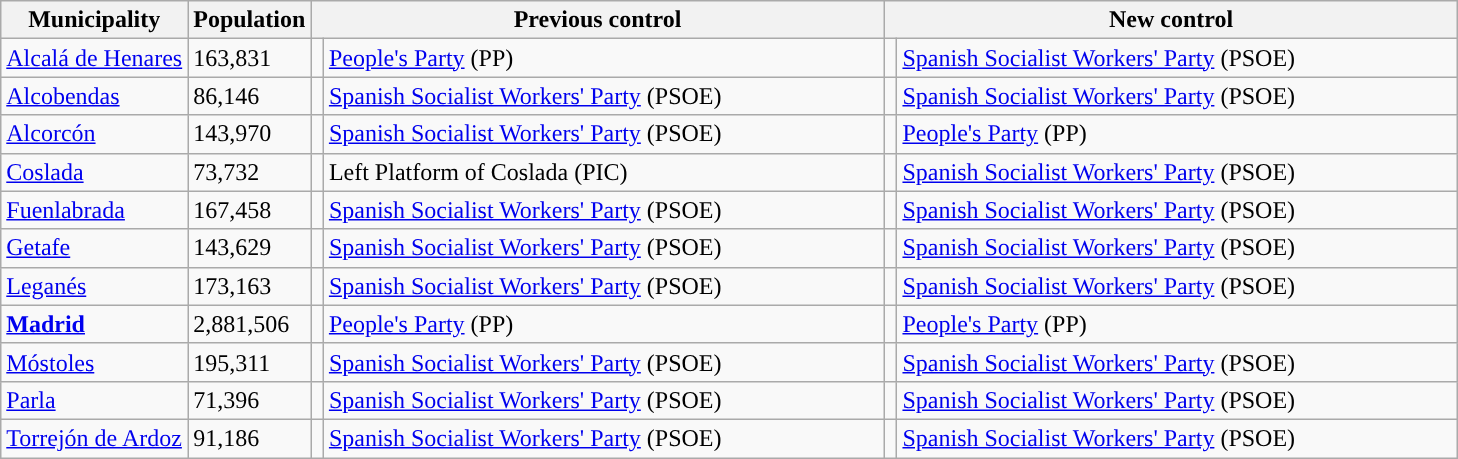<table class="wikitable sortable">
<tr>
<th>Municipality</th>
<th>Population</th>
<th colspan="2" style="width:375px;">Previous control</th>
<th colspan="2" style="width:375px;">New control</th>
</tr>
<tr>
<td><a href='#'>Alcalá de Henares</a></td>
<td>163,831</td>
<td width="1" style="color:inherit;background:"></td>
<td><a href='#'>People's Party</a> (PP)</td>
<td width="1" style="color:inherit;background:"></td>
<td><a href='#'>Spanish Socialist Workers' Party</a> (PSOE)</td>
</tr>
<tr>
<td><a href='#'>Alcobendas</a></td>
<td>86,146</td>
<td style="color:inherit;background:"></td>
<td><a href='#'>Spanish Socialist Workers' Party</a> (PSOE)</td>
<td style="color:inherit;background:"></td>
<td><a href='#'>Spanish Socialist Workers' Party</a> (PSOE)</td>
</tr>
<tr>
<td><a href='#'>Alcorcón</a></td>
<td>143,970</td>
<td style="color:inherit;background:"></td>
<td><a href='#'>Spanish Socialist Workers' Party</a> (PSOE)</td>
<td style="color:inherit;background:"></td>
<td><a href='#'>People's Party</a> (PP)</td>
</tr>
<tr>
<td><a href='#'>Coslada</a></td>
<td>73,732</td>
<td style="color:inherit;background:"></td>
<td>Left Platform of Coslada (PIC)</td>
<td style="color:inherit;background:"></td>
<td><a href='#'>Spanish Socialist Workers' Party</a> (PSOE)</td>
</tr>
<tr>
<td><a href='#'>Fuenlabrada</a></td>
<td>167,458</td>
<td style="color:inherit;background:"></td>
<td><a href='#'>Spanish Socialist Workers' Party</a> (PSOE)</td>
<td style="color:inherit;background:"></td>
<td><a href='#'>Spanish Socialist Workers' Party</a> (PSOE)</td>
</tr>
<tr>
<td><a href='#'>Getafe</a></td>
<td>143,629</td>
<td style="color:inherit;background:"></td>
<td><a href='#'>Spanish Socialist Workers' Party</a> (PSOE)</td>
<td style="color:inherit;background:"></td>
<td><a href='#'>Spanish Socialist Workers' Party</a> (PSOE)</td>
</tr>
<tr>
<td><a href='#'>Leganés</a></td>
<td>173,163</td>
<td style="color:inherit;background:"></td>
<td><a href='#'>Spanish Socialist Workers' Party</a> (PSOE)</td>
<td style="color:inherit;background:"></td>
<td><a href='#'>Spanish Socialist Workers' Party</a> (PSOE)</td>
</tr>
<tr>
<td><strong><a href='#'>Madrid</a></strong></td>
<td>2,881,506</td>
<td style="color:inherit;background:"></td>
<td><a href='#'>People's Party</a> (PP)</td>
<td style="color:inherit;background:"></td>
<td><a href='#'>People's Party</a> (PP)</td>
</tr>
<tr>
<td><a href='#'>Móstoles</a></td>
<td>195,311</td>
<td style="color:inherit;background:"></td>
<td><a href='#'>Spanish Socialist Workers' Party</a> (PSOE)</td>
<td style="color:inherit;background:"></td>
<td><a href='#'>Spanish Socialist Workers' Party</a> (PSOE)</td>
</tr>
<tr>
<td><a href='#'>Parla</a></td>
<td>71,396</td>
<td style="color:inherit;background:"></td>
<td><a href='#'>Spanish Socialist Workers' Party</a> (PSOE)</td>
<td style="color:inherit;background:"></td>
<td><a href='#'>Spanish Socialist Workers' Party</a> (PSOE)</td>
</tr>
<tr>
<td><a href='#'>Torrejón de Ardoz</a></td>
<td>91,186</td>
<td style="color:inherit;background:"></td>
<td><a href='#'>Spanish Socialist Workers' Party</a> (PSOE)</td>
<td style="color:inherit;background:"></td>
<td><a href='#'>Spanish Socialist Workers' Party</a> (PSOE)</td>
</tr>
</table>
